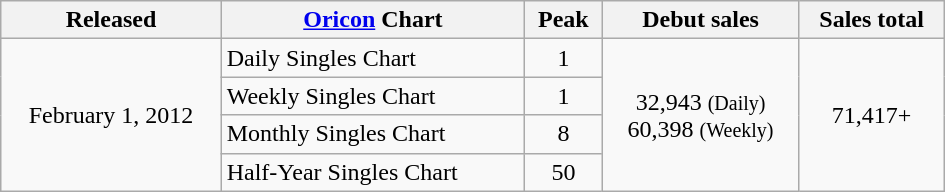<table class="wikitable" style="width:630px;">
<tr>
<th style="text-align:center;">Released</th>
<th style="text-align:center;"><a href='#'>Oricon</a> Chart</th>
<th style="text-align:center;">Peak</th>
<th style="text-align:center;">Debut sales</th>
<th style="text-align:center;">Sales total</th>
</tr>
<tr>
<td style="text-align:center;" rowspan="4">February 1, 2012</td>
<td align="left">Daily Singles Chart</td>
<td style="text-align:center;">1</td>
<td style="text-align:center;" rowspan="4">32,943 <small>(Daily)</small><br>60,398 <small>(Weekly)</small></td>
<td style="text-align:center;" rowspan="4">71,417+</td>
</tr>
<tr>
<td align="left">Weekly Singles Chart</td>
<td style="text-align:center;">1</td>
</tr>
<tr>
<td align="left">Monthly Singles Chart</td>
<td style="text-align:center;">8</td>
</tr>
<tr>
<td align="left">Half-Year Singles Chart</td>
<td style="text-align:center;">50</td>
</tr>
</table>
